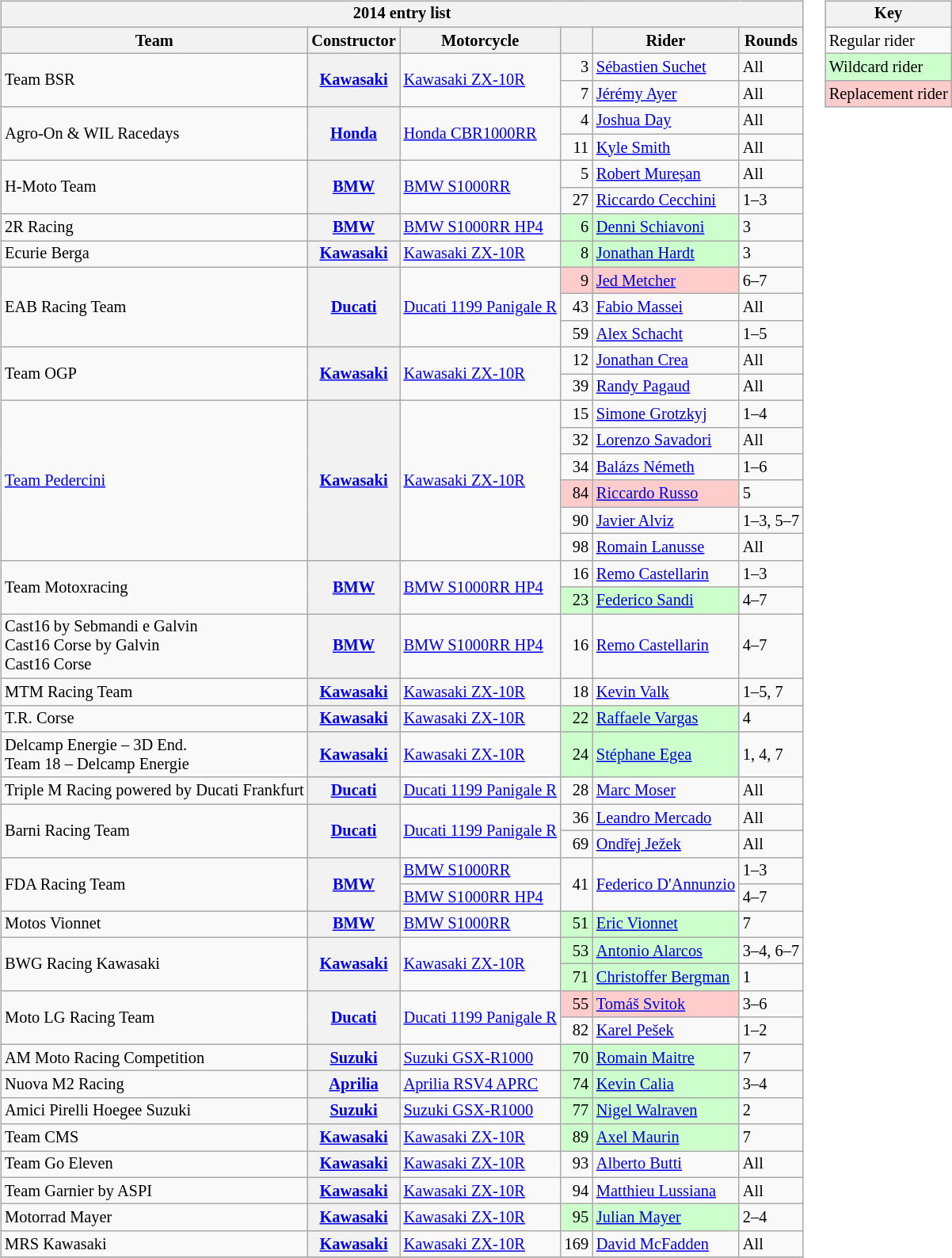<table>
<tr>
<td><br><table class="wikitable" style="font-size: 85%">
<tr>
<th colspan=6>2014 entry list</th>
</tr>
<tr>
<th>Team</th>
<th>Constructor</th>
<th>Motorcycle</th>
<th></th>
<th>Rider</th>
<th>Rounds</th>
</tr>
<tr>
<td rowspan=2>Team BSR</td>
<th rowspan=2><a href='#'>Kawasaki</a></th>
<td rowspan=2><a href='#'>Kawasaki ZX-10R</a></td>
<td align=right>3</td>
<td> <a href='#'>Sébastien Suchet</a></td>
<td>All</td>
</tr>
<tr>
<td align=right>7</td>
<td> <a href='#'>Jérémy Ayer</a></td>
<td>All</td>
</tr>
<tr>
<td rowspan=2>Agro-On & WIL Racedays</td>
<th rowspan=2><a href='#'>Honda</a></th>
<td rowspan=2><a href='#'>Honda CBR1000RR</a></td>
<td align=right>4</td>
<td> <a href='#'>Joshua Day</a></td>
<td>All</td>
</tr>
<tr>
<td align=right>11</td>
<td> <a href='#'>Kyle Smith</a></td>
<td>All</td>
</tr>
<tr>
<td rowspan=2>H-Moto Team</td>
<th rowspan=2><a href='#'>BMW</a></th>
<td rowspan=2><a href='#'>BMW S1000RR</a></td>
<td align=right>5</td>
<td> <a href='#'>Robert Mureșan</a></td>
<td>All</td>
</tr>
<tr>
<td align=right>27</td>
<td> <a href='#'>Riccardo Cecchini</a></td>
<td>1–3</td>
</tr>
<tr>
<td>2R Racing</td>
<th><a href='#'>BMW</a></th>
<td><a href='#'>BMW S1000RR HP4</a></td>
<td style="background:#ccffcc;" align=right>6</td>
<td style="background:#ccffcc;"> <a href='#'>Denni Schiavoni</a></td>
<td>3</td>
</tr>
<tr>
<td>Ecurie Berga</td>
<th><a href='#'>Kawasaki</a></th>
<td><a href='#'>Kawasaki ZX-10R</a></td>
<td style="background:#ccffcc;" align=right>8</td>
<td style="background:#ccffcc;"> <a href='#'>Jonathan Hardt</a></td>
<td>3</td>
</tr>
<tr>
<td rowspan=3>EAB Racing Team</td>
<th rowspan=3><a href='#'>Ducati</a></th>
<td rowspan=3><a href='#'>Ducati 1199 Panigale R</a></td>
<td style="background:#ffcccc;" align=right>9</td>
<td style="background:#ffcccc;"> <a href='#'>Jed Metcher</a></td>
<td>6–7</td>
</tr>
<tr>
<td align=right>43</td>
<td> <a href='#'>Fabio Massei</a></td>
<td>All</td>
</tr>
<tr>
<td align=right>59</td>
<td> <a href='#'>Alex Schacht</a></td>
<td>1–5</td>
</tr>
<tr>
<td rowspan=2>Team OGP</td>
<th rowspan=2><a href='#'>Kawasaki</a></th>
<td rowspan=2><a href='#'>Kawasaki ZX-10R</a></td>
<td align=right>12</td>
<td> <a href='#'>Jonathan Crea</a></td>
<td>All</td>
</tr>
<tr>
<td align=right>39</td>
<td> <a href='#'>Randy Pagaud</a></td>
<td>All</td>
</tr>
<tr>
<td rowspan=6><a href='#'>Team Pedercini</a></td>
<th rowspan=6><a href='#'>Kawasaki</a></th>
<td rowspan=6><a href='#'>Kawasaki ZX-10R</a></td>
<td align=right>15</td>
<td> <a href='#'>Simone Grotzkyj</a></td>
<td>1–4</td>
</tr>
<tr>
<td align=right>32</td>
<td> <a href='#'>Lorenzo Savadori</a></td>
<td>All</td>
</tr>
<tr>
<td align=right>34</td>
<td> <a href='#'>Balázs Németh</a></td>
<td>1–6</td>
</tr>
<tr>
<td style="background:#ffcccc;" align=right>84</td>
<td style="background:#ffcccc;"> <a href='#'>Riccardo Russo</a></td>
<td>5</td>
</tr>
<tr>
<td align=right>90</td>
<td> <a href='#'>Javier Alviz</a></td>
<td>1–3, 5–7</td>
</tr>
<tr>
<td align=right>98</td>
<td> <a href='#'>Romain Lanusse</a></td>
<td>All</td>
</tr>
<tr>
<td rowspan=2>Team Motoxracing</td>
<th rowspan=2><a href='#'>BMW</a></th>
<td rowspan=2><a href='#'>BMW S1000RR HP4</a></td>
<td align=right>16</td>
<td> <a href='#'>Remo Castellarin</a></td>
<td>1–3</td>
</tr>
<tr>
<td style="background:#ccffcc;" align=right>23</td>
<td style="background:#ccffcc;"> <a href='#'>Federico Sandi</a></td>
<td>4–7</td>
</tr>
<tr>
<td>Cast16 by Sebmandi e Galvin<br>Cast16 Corse by Galvin<br>Cast16 Corse</td>
<th><a href='#'>BMW</a></th>
<td><a href='#'>BMW S1000RR HP4</a></td>
<td align=right>16</td>
<td> <a href='#'>Remo Castellarin</a></td>
<td>4–7</td>
</tr>
<tr>
<td>MTM Racing Team</td>
<th><a href='#'>Kawasaki</a></th>
<td><a href='#'>Kawasaki ZX-10R</a></td>
<td align=right>18</td>
<td> <a href='#'>Kevin Valk</a></td>
<td>1–5, 7</td>
</tr>
<tr>
<td>T.R. Corse</td>
<th><a href='#'>Kawasaki</a></th>
<td><a href='#'>Kawasaki ZX-10R</a></td>
<td style="background:#ccffcc;" align=right>22</td>
<td style="background:#ccffcc;"> <a href='#'>Raffaele Vargas</a></td>
<td>4</td>
</tr>
<tr>
<td>Delcamp Energie – 3D End.<br>Team 18 – Delcamp Energie</td>
<th><a href='#'>Kawasaki</a></th>
<td><a href='#'>Kawasaki ZX-10R</a></td>
<td style="background:#ccffcc;" align=right>24</td>
<td style="background:#ccffcc;"> <a href='#'>Stéphane Egea</a></td>
<td>1, 4, 7</td>
</tr>
<tr>
<td>Triple M Racing powered by Ducati Frankfurt</td>
<th><a href='#'>Ducati</a></th>
<td><a href='#'>Ducati 1199 Panigale R</a></td>
<td align=right>28</td>
<td> <a href='#'>Marc Moser</a></td>
<td>All</td>
</tr>
<tr>
<td rowspan=2>Barni Racing Team</td>
<th rowspan=2><a href='#'>Ducati</a></th>
<td rowspan=2><a href='#'>Ducati 1199 Panigale R</a></td>
<td align=right>36</td>
<td> <a href='#'>Leandro Mercado</a></td>
<td>All</td>
</tr>
<tr>
<td align=right>69</td>
<td> <a href='#'>Ondřej Ježek</a></td>
<td>All</td>
</tr>
<tr>
<td rowspan=2>FDA Racing Team</td>
<th rowspan=2><a href='#'>BMW</a></th>
<td><a href='#'>BMW S1000RR</a></td>
<td rowspan=2 align=right>41</td>
<td rowspan=2> <a href='#'>Federico D'Annunzio</a></td>
<td>1–3</td>
</tr>
<tr>
<td><a href='#'>BMW S1000RR HP4</a></td>
<td>4–7</td>
</tr>
<tr>
<td>Motos Vionnet</td>
<th><a href='#'>BMW</a></th>
<td><a href='#'>BMW S1000RR</a></td>
<td style="background:#ccffcc;" align=right>51</td>
<td style="background:#ccffcc;"> <a href='#'>Eric Vionnet</a></td>
<td>7</td>
</tr>
<tr>
<td rowspan=2>BWG Racing Kawasaki</td>
<th rowspan=2><a href='#'>Kawasaki</a></th>
<td rowspan=2><a href='#'>Kawasaki ZX-10R</a></td>
<td style="background:#ccffcc;" align=right>53</td>
<td style="background:#ccffcc;"> <a href='#'>Antonio Alarcos</a></td>
<td>3–4, 6–7</td>
</tr>
<tr>
<td style="background:#ccffcc;" align=right>71</td>
<td style="background:#ccffcc;"> <a href='#'>Christoffer Bergman</a></td>
<td>1</td>
</tr>
<tr>
<td rowspan=2>Moto LG Racing Team</td>
<th rowspan=2><a href='#'>Ducati</a></th>
<td rowspan=2><a href='#'>Ducati 1199 Panigale R</a></td>
<td style="background:#ffcccc;" align=right>55</td>
<td style="background:#ffcccc;"> <a href='#'>Tomáš Svitok</a></td>
<td>3–6</td>
</tr>
<tr>
<td align=right>82</td>
<td> <a href='#'>Karel Pešek</a></td>
<td>1–2</td>
</tr>
<tr>
<td>AM Moto Racing Competition</td>
<th><a href='#'>Suzuki</a></th>
<td><a href='#'>Suzuki GSX-R1000</a></td>
<td style="background:#ccffcc;" align=right>70</td>
<td style="background:#ccffcc;"> <a href='#'>Romain Maitre</a></td>
<td>7</td>
</tr>
<tr>
<td>Nuova M2 Racing</td>
<th><a href='#'>Aprilia</a></th>
<td><a href='#'>Aprilia RSV4 APRC</a></td>
<td style="background:#ccffcc;" align=right>74</td>
<td style="background:#ccffcc;"> <a href='#'>Kevin Calia</a></td>
<td>3–4</td>
</tr>
<tr>
<td>Amici Pirelli Hoegee Suzuki</td>
<th><a href='#'>Suzuki</a></th>
<td><a href='#'>Suzuki GSX-R1000</a></td>
<td style="background:#ccffcc;" align=right>77</td>
<td style="background:#ccffcc;"> <a href='#'>Nigel Walraven</a></td>
<td>2</td>
</tr>
<tr>
<td>Team CMS</td>
<th><a href='#'>Kawasaki</a></th>
<td><a href='#'>Kawasaki ZX-10R</a></td>
<td style="background:#ccffcc;" align=right>89</td>
<td style="background:#ccffcc;"> <a href='#'>Axel Maurin</a></td>
<td>7</td>
</tr>
<tr>
<td>Team Go Eleven</td>
<th><a href='#'>Kawasaki</a></th>
<td><a href='#'>Kawasaki ZX-10R</a></td>
<td align=right>93</td>
<td> <a href='#'>Alberto Butti</a></td>
<td>All</td>
</tr>
<tr>
<td>Team Garnier by ASPI</td>
<th><a href='#'>Kawasaki</a></th>
<td><a href='#'>Kawasaki ZX-10R</a></td>
<td align=right>94</td>
<td> <a href='#'>Matthieu Lussiana</a></td>
<td>All</td>
</tr>
<tr>
<td>Motorrad Mayer</td>
<th><a href='#'>Kawasaki</a></th>
<td><a href='#'>Kawasaki ZX-10R</a></td>
<td style="background:#ccffcc;" align=right>95</td>
<td style="background:#ccffcc;"> <a href='#'>Julian Mayer</a></td>
<td>2–4</td>
</tr>
<tr>
<td>MRS Kawasaki</td>
<th><a href='#'>Kawasaki</a></th>
<td><a href='#'>Kawasaki ZX-10R</a></td>
<td align=right>169</td>
<td> <a href='#'>David McFadden</a></td>
<td>All</td>
</tr>
<tr>
</tr>
</table>
</td>
<td valign="top"><br><table class="wikitable" style="font-size: 85%;">
<tr>
<th colspan=2>Key</th>
</tr>
<tr>
<td>Regular rider</td>
</tr>
<tr style="background:#ccffcc;">
<td>Wildcard rider</td>
</tr>
<tr style="background:#ffcccc;">
<td>Replacement rider</td>
</tr>
</table>
</td>
</tr>
</table>
